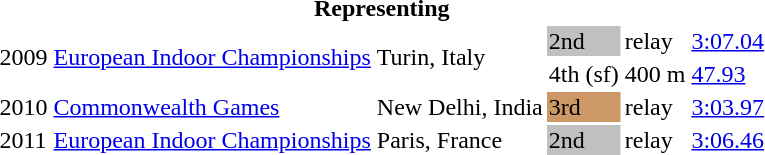<table>
<tr>
<th colspan="6">Representing </th>
</tr>
<tr>
<td rowspan=2>2009</td>
<td rowspan=2><a href='#'>European Indoor Championships</a></td>
<td rowspan=2>Turin, Italy</td>
<td bgcolor="silver">2nd</td>
<td> relay</td>
<td><a href='#'>3:07.04</a></td>
</tr>
<tr>
<td>4th (sf)</td>
<td>400 m</td>
<td><a href='#'>47.93</a></td>
</tr>
<tr>
<td>2010</td>
<td><a href='#'>Commonwealth Games</a></td>
<td>New Delhi, India</td>
<td bgcolor="cc9966">3rd</td>
<td> relay</td>
<td><a href='#'>3:03.97</a></td>
</tr>
<tr>
<td>2011</td>
<td><a href='#'>European Indoor Championships</a></td>
<td>Paris, France</td>
<td bgcolor="silver">2nd</td>
<td> relay</td>
<td><a href='#'>3:06.46</a></td>
</tr>
</table>
